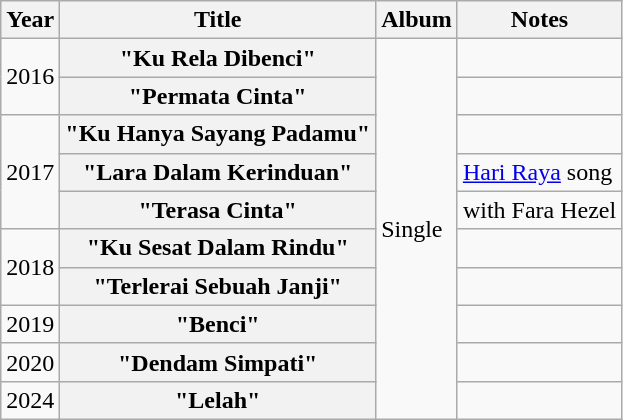<table class="wikitable">
<tr>
<th>Year</th>
<th>Title</th>
<th>Album</th>
<th>Notes</th>
</tr>
<tr>
<td rowspan="2">2016</td>
<th>"Ku Rela Dibenci"</th>
<td rowspan="10">Single</td>
<td></td>
</tr>
<tr>
<th>"Permata Cinta"</th>
<td></td>
</tr>
<tr>
<td rowspan="3">2017</td>
<th>"Ku Hanya Sayang Padamu"</th>
<td></td>
</tr>
<tr>
<th>"Lara Dalam Kerinduan"</th>
<td><a href='#'>Hari Raya</a> song</td>
</tr>
<tr>
<th>"Terasa Cinta"</th>
<td>with Fara Hezel</td>
</tr>
<tr>
<td rowspan="2">2018</td>
<th>"Ku Sesat Dalam Rindu"</th>
<td></td>
</tr>
<tr>
<th>"Terlerai Sebuah Janji"</th>
<td></td>
</tr>
<tr>
<td rowspan="1">2019</td>
<th>"Benci"</th>
<td></td>
</tr>
<tr>
<td rowspan="1">2020</td>
<th>"Dendam Simpati"</th>
<td></td>
</tr>
<tr>
<td rowspan="1">2024</td>
<th>"Lelah"</th>
<td></td>
</tr>
</table>
